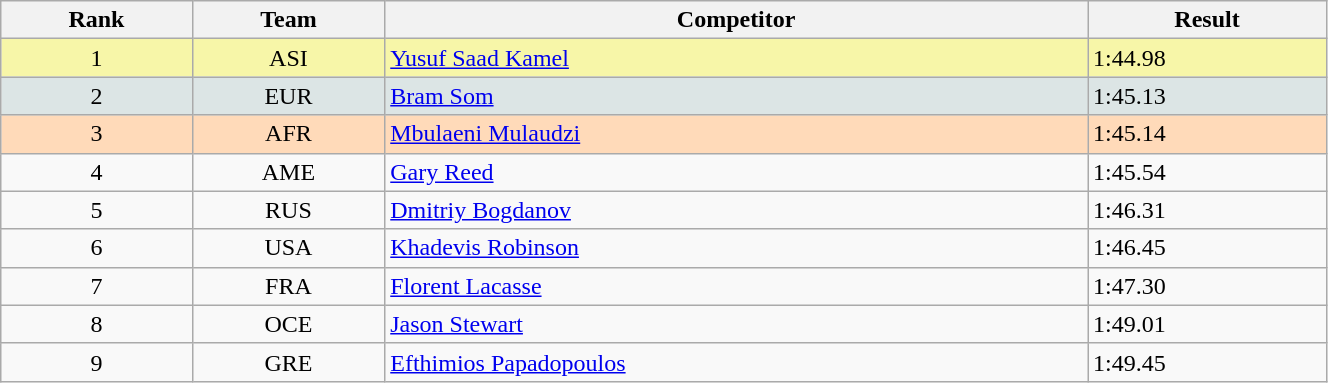<table class="wikitable" width=70% style=text-align:center>
<tr>
<th>Rank</th>
<th>Team</th>
<th>Competitor</th>
<th>Result</th>
</tr>
<tr bgcolor="#F7F6A8">
<td>1</td>
<td>ASI</td>
<td align="left"><a href='#'>Yusuf Saad Kamel</a></td>
<td align="left">1:44.98</td>
</tr>
<tr bgcolor="#DCE5E5">
<td>2</td>
<td>EUR</td>
<td align="left"><a href='#'>Bram Som</a></td>
<td align="left">1:45.13</td>
</tr>
<tr bgcolor="#FFDAB9">
<td>3</td>
<td>AFR</td>
<td align="left"><a href='#'>Mbulaeni Mulaudzi</a></td>
<td align="left">1:45.14</td>
</tr>
<tr>
<td>4</td>
<td>AME</td>
<td align="left"><a href='#'>Gary Reed</a></td>
<td align="left">1:45.54</td>
</tr>
<tr>
<td>5</td>
<td>RUS</td>
<td align="left"><a href='#'>Dmitriy Bogdanov</a></td>
<td align="left">1:46.31</td>
</tr>
<tr>
<td>6</td>
<td>USA</td>
<td align="left"><a href='#'>Khadevis Robinson</a></td>
<td align="left">1:46.45</td>
</tr>
<tr>
<td>7</td>
<td>FRA</td>
<td align="left"><a href='#'>Florent Lacasse</a></td>
<td align="left">1:47.30</td>
</tr>
<tr>
<td>8</td>
<td>OCE</td>
<td align="left"><a href='#'>Jason Stewart</a></td>
<td align="left">1:49.01</td>
</tr>
<tr>
<td>9</td>
<td>GRE</td>
<td align="left"><a href='#'>Efthimios Papadopoulos</a></td>
<td align="left">1:49.45</td>
</tr>
</table>
